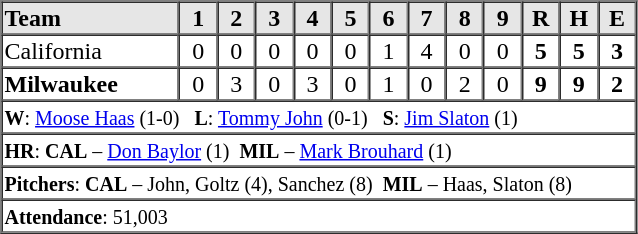<table border=1 cellspacing=0 width=425 style="margin-left:3em;">
<tr style="text-align:center; background-color:#e6e6e6;">
<th align=left width=28%>Team</th>
<th width=6%>1</th>
<th width=6%>2</th>
<th width=6%>3</th>
<th width=6%>4</th>
<th width=6%>5</th>
<th width=6%>6</th>
<th width=6%>7</th>
<th width=6%>8</th>
<th width=6%>9</th>
<th width=6%>R</th>
<th width=6%>H</th>
<th width=6%>E</th>
</tr>
<tr style="text-align:center;">
<td align=left>California</td>
<td>0</td>
<td>0</td>
<td>0</td>
<td>0</td>
<td>0</td>
<td>1</td>
<td>4</td>
<td>0</td>
<td>0</td>
<td><strong>5</strong></td>
<td><strong>5</strong></td>
<td><strong>3</strong></td>
</tr>
<tr style="text-align:center;">
<td align=left><strong>Milwaukee</strong></td>
<td>0</td>
<td>3</td>
<td>0</td>
<td>3</td>
<td>0</td>
<td>1</td>
<td>0</td>
<td>2</td>
<td>0</td>
<td><strong>9</strong></td>
<td><strong>9</strong></td>
<td><strong>2</strong></td>
</tr>
<tr style="text-align:left;">
<td colspan=13><small><strong>W</strong>: <a href='#'>Moose Haas</a> (1-0)   <strong>L</strong>: <a href='#'>Tommy John</a> (0-1)   <strong>S</strong>: <a href='#'>Jim Slaton</a> (1)</small></td>
</tr>
<tr style="text-align:left;">
<td colspan=13><small><strong>HR</strong>: <strong>CAL</strong> – <a href='#'>Don Baylor</a> (1)  <strong>MIL</strong> – <a href='#'>Mark Brouhard</a> (1)</small></td>
</tr>
<tr style="text-align:left;">
<td colspan=13><small><strong>Pitchers</strong>: <strong>CAL</strong> – John, Goltz (4), Sanchez (8)  <strong>MIL</strong> – Haas, Slaton (8)</small></td>
</tr>
<tr style="text-align:left;">
<td colspan=13><small><strong>Attendance</strong>: 51,003</small></td>
</tr>
</table>
